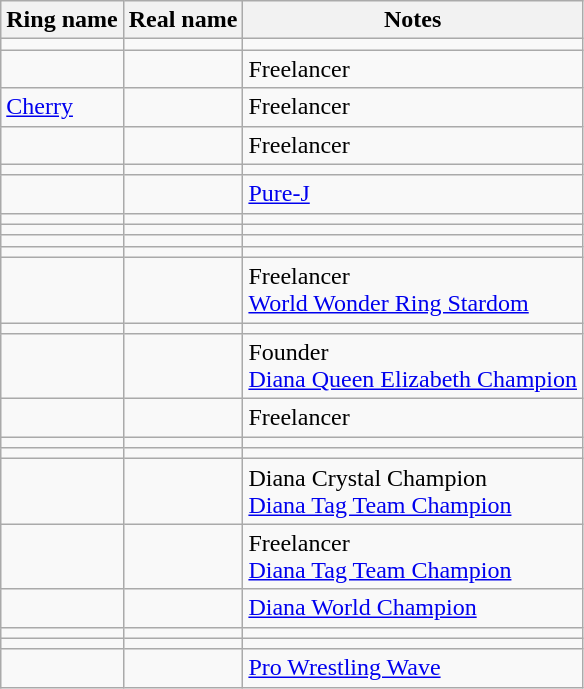<table class="wikitable sortable" align="left center">
<tr>
<th>Ring name</th>
<th>Real name</th>
<th>Notes</th>
</tr>
<tr>
<td></td>
<td></td>
<td></td>
</tr>
<tr>
<td></td>
<td></td>
<td>Freelancer</td>
</tr>
<tr>
<td><a href='#'>Cherry</a></td>
<td></td>
<td>Freelancer</td>
</tr>
<tr>
<td></td>
<td></td>
<td>Freelancer</td>
</tr>
<tr>
<td></td>
<td></td>
<td></td>
</tr>
<tr>
<td></td>
<td></td>
<td><a href='#'>Pure-J</a></td>
</tr>
<tr>
<td></td>
<td></td>
<td></td>
</tr>
<tr>
<td></td>
<td></td>
<td></td>
</tr>
<tr>
<td></td>
<td></td>
<td></td>
</tr>
<tr>
<td></td>
<td></td>
<td></td>
</tr>
<tr>
<td></td>
<td></td>
<td>Freelancer<br><a href='#'>World Wonder Ring Stardom</a></td>
</tr>
<tr>
<td></td>
<td></td>
<td></td>
</tr>
<tr>
<td></td>
<td></td>
<td>Founder<br><a href='#'>Diana Queen Elizabeth Champion</a></td>
</tr>
<tr>
<td></td>
<td></td>
<td>Freelancer</td>
</tr>
<tr>
<td></td>
<td></td>
<td></td>
</tr>
<tr>
<td></td>
<td></td>
<td></td>
</tr>
<tr>
<td></td>
<td></td>
<td>Diana Crystal Champion<br><a href='#'>Diana Tag Team Champion</a></td>
</tr>
<tr>
<td></td>
<td></td>
<td>Freelancer<br><a href='#'>Diana Tag Team Champion</a></td>
</tr>
<tr>
<td></td>
<td></td>
<td><a href='#'>Diana World Champion</a></td>
</tr>
<tr>
<td></td>
<td></td>
<td></td>
</tr>
<tr>
<td></td>
<td></td>
<td></td>
</tr>
<tr>
<td></td>
<td></td>
<td><a href='#'>Pro Wrestling Wave</a></td>
</tr>
</table>
